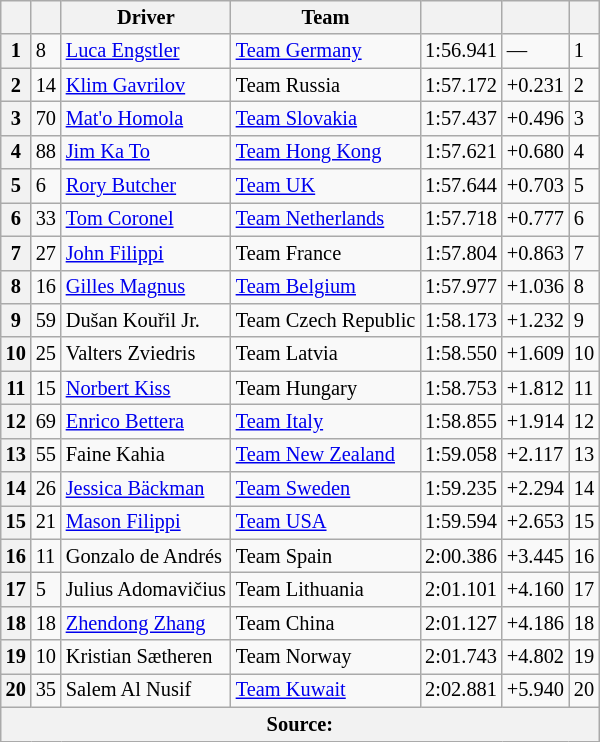<table class="wikitable" style="font-size:85%;">
<tr>
<th scope="col"></th>
<th scope="col"></th>
<th scope="col">Driver</th>
<th scope="col">Team</th>
<th scope="col"></th>
<th scope="col"></th>
<th scope="col"></th>
</tr>
<tr>
<th>1</th>
<td>8</td>
<td><a href='#'>Luca Engstler</a></td>
<td> <a href='#'>Team Germany</a></td>
<td>1:56.941</td>
<td>—</td>
<td>1</td>
</tr>
<tr>
<th>2</th>
<td>14</td>
<td><a href='#'>Klim Gavrilov</a></td>
<td> Team Russia</td>
<td>1:57.172</td>
<td>+0.231</td>
<td>2</td>
</tr>
<tr>
<th>3</th>
<td>70</td>
<td><a href='#'>Mat'o Homola</a></td>
<td> <a href='#'>Team Slovakia</a></td>
<td>1:57.437</td>
<td>+0.496</td>
<td>3</td>
</tr>
<tr>
<th>4</th>
<td>88</td>
<td><a href='#'>Jim Ka To</a></td>
<td> <a href='#'>Team Hong Kong</a></td>
<td>1:57.621</td>
<td>+0.680</td>
<td>4</td>
</tr>
<tr>
<th>5</th>
<td>6</td>
<td><a href='#'>Rory Butcher</a></td>
<td> <a href='#'>Team UK</a></td>
<td>1:57.644</td>
<td>+0.703</td>
<td>5</td>
</tr>
<tr>
<th>6</th>
<td>33</td>
<td><a href='#'>Tom Coronel</a></td>
<td> <a href='#'>Team Netherlands</a></td>
<td>1:57.718</td>
<td>+0.777</td>
<td>6</td>
</tr>
<tr>
<th>7</th>
<td>27</td>
<td><a href='#'>John Filippi</a></td>
<td> Team France</td>
<td>1:57.804</td>
<td>+0.863</td>
<td>7</td>
</tr>
<tr>
<th>8</th>
<td>16</td>
<td><a href='#'>Gilles Magnus</a></td>
<td> <a href='#'>Team Belgium</a></td>
<td>1:57.977</td>
<td>+1.036</td>
<td>8</td>
</tr>
<tr>
<th>9</th>
<td>59</td>
<td>Dušan Kouřil Jr.</td>
<td> Team Czech Republic</td>
<td>1:58.173</td>
<td>+1.232</td>
<td>9</td>
</tr>
<tr>
<th>10</th>
<td>25</td>
<td>Valters Zviedris</td>
<td> Team Latvia</td>
<td>1:58.550</td>
<td>+1.609</td>
<td>10</td>
</tr>
<tr>
<th>11</th>
<td>15</td>
<td><a href='#'>Norbert Kiss</a></td>
<td> Team Hungary</td>
<td>1:58.753</td>
<td>+1.812</td>
<td>11</td>
</tr>
<tr>
<th>12</th>
<td>69</td>
<td><a href='#'>Enrico Bettera</a></td>
<td> <a href='#'>Team Italy</a></td>
<td>1:58.855</td>
<td>+1.914</td>
<td>12</td>
</tr>
<tr>
<th>13</th>
<td>55</td>
<td>Faine Kahia</td>
<td> <a href='#'>Team New Zealand</a></td>
<td>1:59.058</td>
<td>+2.117</td>
<td>13</td>
</tr>
<tr>
<th>14</th>
<td>26</td>
<td><a href='#'>Jessica Bäckman</a></td>
<td> <a href='#'>Team Sweden</a></td>
<td>1:59.235</td>
<td>+2.294</td>
<td>14</td>
</tr>
<tr>
<th>15</th>
<td>21</td>
<td><a href='#'>Mason Filippi</a></td>
<td> <a href='#'>Team USA</a></td>
<td>1:59.594</td>
<td>+2.653</td>
<td>15</td>
</tr>
<tr>
<th>16</th>
<td>11</td>
<td>Gonzalo de Andrés</td>
<td> Team Spain</td>
<td>2:00.386</td>
<td>+3.445</td>
<td>16</td>
</tr>
<tr>
<th>17</th>
<td>5</td>
<td>Julius Adomavičius</td>
<td> Team Lithuania</td>
<td>2:01.101</td>
<td>+4.160</td>
<td>17</td>
</tr>
<tr>
<th>18</th>
<td>18</td>
<td><a href='#'>Zhendong Zhang</a></td>
<td> Team China</td>
<td>2:01.127</td>
<td>+4.186</td>
<td>18</td>
</tr>
<tr>
<th>19</th>
<td>10</td>
<td>Kristian Sætheren</td>
<td> Team Norway</td>
<td>2:01.743</td>
<td>+4.802</td>
<td>19</td>
</tr>
<tr>
<th>20</th>
<td>35</td>
<td>Salem Al Nusif</td>
<td> <a href='#'>Team Kuwait</a></td>
<td>2:02.881</td>
<td>+5.940</td>
<td>20</td>
</tr>
<tr class="sortbottom">
<th colspan=7>Source:</th>
</tr>
</table>
